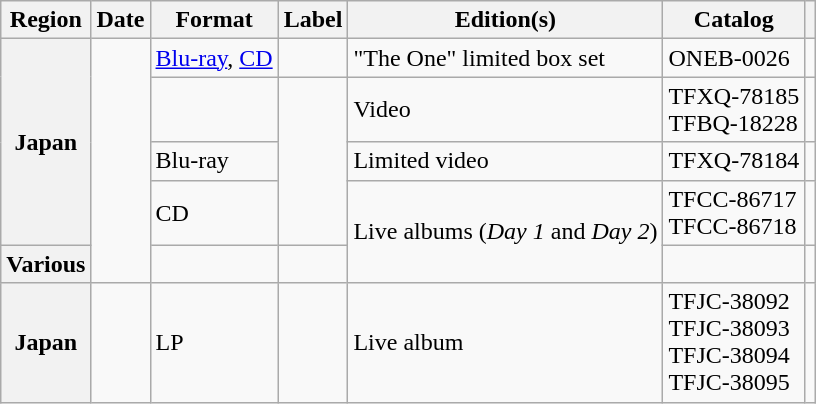<table class="wikitable plainrowheaders">
<tr>
<th scope="col">Region</th>
<th scope="col">Date</th>
<th scope="col">Format</th>
<th scope="col">Label</th>
<th scope="col">Edition(s)</th>
<th scope="col">Catalog</th>
<th scope="col"></th>
</tr>
<tr>
<th scope="row" rowspan="4">Japan</th>
<td rowspan="5"></td>
<td><a href='#'>Blu-ray</a>, <a href='#'>CD</a></td>
<td></td>
<td>"The One" limited box set</td>
<td>ONEB-0026</td>
<td></td>
</tr>
<tr>
<td></td>
<td rowspan="3"></td>
<td>Video</td>
<td>TFXQ-78185<br>TFBQ-18228</td>
<td></td>
</tr>
<tr>
<td>Blu-ray</td>
<td>Limited video</td>
<td>TFXQ-78184</td>
<td></td>
</tr>
<tr>
<td>CD</td>
<td rowspan="2">Live albums (<em>Day 1</em> and <em>Day 2</em>)</td>
<td>TFCC-86717<br>TFCC-86718</td>
<td></td>
</tr>
<tr>
<th scope="row">Various</th>
<td></td>
<td></td>
<td></td>
<td></td>
</tr>
<tr>
<th scope="row">Japan</th>
<td></td>
<td>LP</td>
<td></td>
<td>Live album</td>
<td>TFJC-38092<br>TFJC-38093<br>TFJC-38094<br>TFJC-38095</td>
<td></td>
</tr>
</table>
